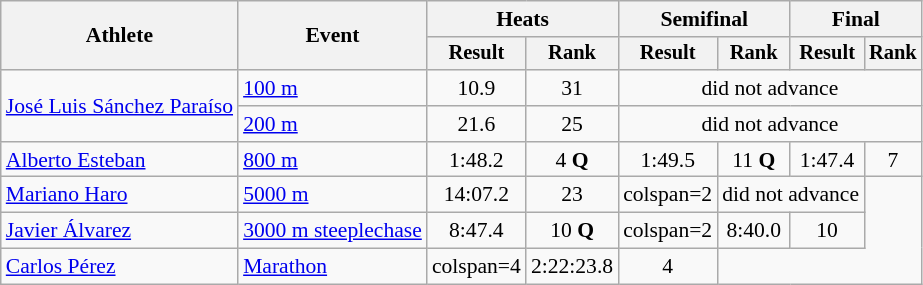<table class="wikitable" style="font-size:90%">
<tr>
<th rowspan="2">Athlete</th>
<th rowspan="2">Event</th>
<th colspan="2">Heats</th>
<th colspan="2">Semifinal</th>
<th colspan="2">Final</th>
</tr>
<tr style="font-size:95%">
<th>Result</th>
<th>Rank</th>
<th>Result</th>
<th>Rank</th>
<th>Result</th>
<th>Rank</th>
</tr>
<tr align=center>
<td align=left rowspan=2><a href='#'>José Luis Sánchez Paraíso</a></td>
<td align=left><a href='#'>100 m</a></td>
<td>10.9</td>
<td>31</td>
<td colspan=4>did not advance</td>
</tr>
<tr align=center>
<td align=left><a href='#'>200 m</a></td>
<td>21.6</td>
<td>25</td>
<td colspan=4>did not advance</td>
</tr>
<tr align=center>
<td align=left><a href='#'>Alberto Esteban</a></td>
<td align=left><a href='#'>800 m</a></td>
<td>1:48.2</td>
<td>4 <strong>Q</strong></td>
<td>1:49.5</td>
<td>11 <strong>Q</strong></td>
<td>1:47.4</td>
<td>7</td>
</tr>
<tr align=center>
<td align=left><a href='#'>Mariano Haro</a></td>
<td align=left><a href='#'>5000 m</a></td>
<td>14:07.2</td>
<td>23</td>
<td>colspan=2 </td>
<td colspan=2>did not advance</td>
</tr>
<tr align=center>
<td align=left><a href='#'>Javier Álvarez</a></td>
<td align=left><a href='#'>3000 m steeplechase</a></td>
<td>8:47.4</td>
<td>10 <strong>Q</strong></td>
<td>colspan=2 </td>
<td>8:40.0</td>
<td>10</td>
</tr>
<tr align=center>
<td align=left><a href='#'>Carlos Pérez</a></td>
<td align=left><a href='#'>Marathon</a></td>
<td>colspan=4 </td>
<td>2:22:23.8</td>
<td>4</td>
</tr>
</table>
